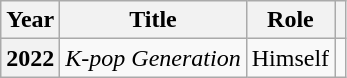<table class="wikitable plainrowheaders">
<tr>
<th scope="col">Year</th>
<th scope="col">Title</th>
<th scope="col">Role</th>
<th scope="col"></th>
</tr>
<tr>
<th scope="row">2022</th>
<td><em>K-pop Generation</em></td>
<td>Himself</td>
<td style="text-align:center"></td>
</tr>
</table>
